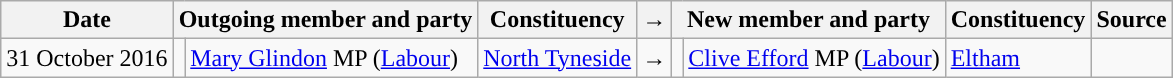<table class="wikitable">
<tr>
<th valign="top">Date</th>
<th colspan="2" valign="top">Outgoing member and party</th>
<th valign="top">Constituency</th>
<th>→</th>
<th colspan="2" valign="top">New member and party</th>
<th valign="top">Constituency</th>
<th valign="top">Source</th>
</tr>
<tr>
<td>31 October 2016</td>
<td style="color:inherit;background:"></td>
<td><a href='#'>Mary Glindon</a> MP (<a href='#'>Labour</a>)</td>
<td><a href='#'>North Tyneside</a></td>
<td>→</td>
<td style="color:inherit;background:"></td>
<td><a href='#'>Clive Efford</a> MP (<a href='#'>Labour</a>)</td>
<td><a href='#'>Eltham</a></td>
<td></td>
</tr>
</table>
